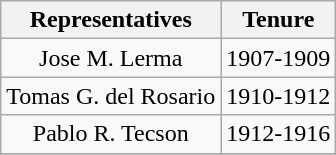<table class="wikitable" style="text-align:center">
<tr>
<th>Representatives</th>
<th>Tenure</th>
</tr>
<tr>
<td>Jose M. Lerma</td>
<td>1907-1909</td>
</tr>
<tr>
<td>Tomas G. del Rosario</td>
<td>1910-1912</td>
</tr>
<tr>
<td>Pablo R. Tecson</td>
<td>1912-1916</td>
</tr>
<tr>
</tr>
</table>
